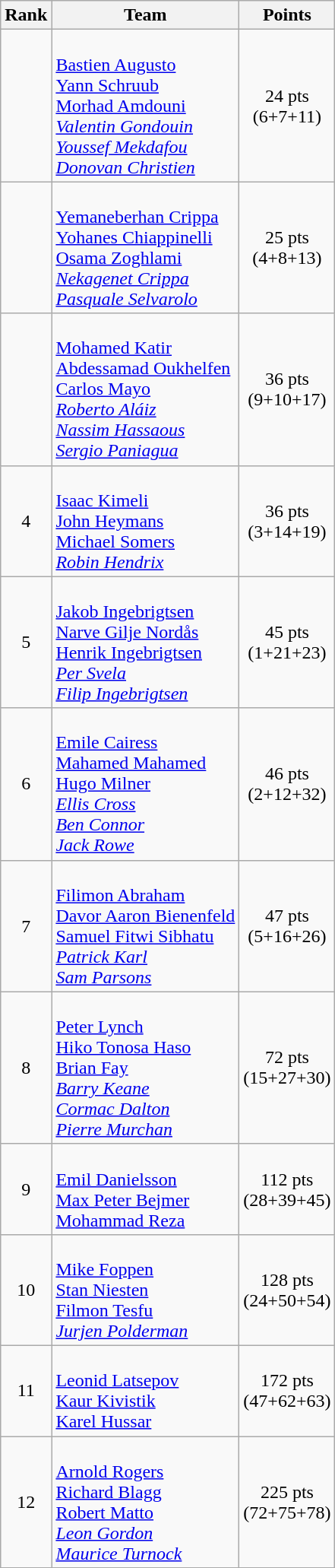<table class="wikitable sortable" style="text-align:center;">
<tr>
<th>Rank</th>
<th>Team</th>
<th>Points</th>
</tr>
<tr>
<td></td>
<td align=left><br><a href='#'>Bastien Augusto</a><br><a href='#'>Yann Schruub</a><br><a href='#'>Morhad Amdouni</a><br><em><a href='#'>Valentin Gondouin</a></em><br><em><a href='#'>Youssef Mekdafou</a></em><br><em><a href='#'>Donovan Christien</a></em></td>
<td>24 pts<br>(6+7+11)</td>
</tr>
<tr>
<td></td>
<td align=left><br><a href='#'>Yemaneberhan Crippa</a><br><a href='#'>Yohanes Chiappinelli</a><br><a href='#'>Osama Zoghlami</a><br><em><a href='#'>Nekagenet Crippa</a></em><br><em><a href='#'>Pasquale Selvarolo</a></em></td>
<td>25 pts<br>(4+8+13)</td>
</tr>
<tr>
<td></td>
<td align=left><br><a href='#'>Mohamed Katir</a><br><a href='#'>Abdessamad Oukhelfen</a><br><a href='#'>Carlos Mayo</a><br><em><a href='#'>Roberto Aláiz</a></em><br><em><a href='#'>Nassim Hassaous</a></em><br><em><a href='#'>Sergio Paniagua</a></em></td>
<td>36 pts<br>(9+10+17)</td>
</tr>
<tr>
<td>4</td>
<td align=left><br><a href='#'>Isaac Kimeli</a><br><a href='#'>John Heymans</a><br><a href='#'>Michael Somers</a><br><em><a href='#'>Robin Hendrix</a></em></td>
<td>36 pts<br>(3+14+19)</td>
</tr>
<tr>
<td>5</td>
<td align=left><br><a href='#'>Jakob Ingebrigtsen</a><br><a href='#'>Narve Gilje Nordås</a><br><a href='#'>Henrik Ingebrigtsen</a><br><em><a href='#'>Per Svela</a></em><br><em><a href='#'>Filip Ingebrigtsen</a></em></td>
<td>45 pts<br>(1+21+23)</td>
</tr>
<tr>
<td>6</td>
<td align=left><br><a href='#'>Emile Cairess</a><br><a href='#'>Mahamed Mahamed</a><br><a href='#'>Hugo Milner</a><br><em><a href='#'>Ellis Cross</a></em><br><em><a href='#'>Ben Connor</a></em><br><em><a href='#'>Jack Rowe</a></em></td>
<td>46 pts<br>(2+12+32)</td>
</tr>
<tr>
<td>7</td>
<td align=left><br><a href='#'>Filimon Abraham</a><br><a href='#'>Davor Aaron Bienenfeld</a><br><a href='#'>Samuel Fitwi Sibhatu</a><br><em><a href='#'>Patrick Karl</a></em><br><em><a href='#'>Sam Parsons</a></em></td>
<td>47 pts<br>(5+16+26)</td>
</tr>
<tr>
<td>8</td>
<td align=left><br><a href='#'>Peter Lynch</a><br><a href='#'>Hiko Tonosa Haso</a><br><a href='#'>Brian Fay</a><br><em><a href='#'>Barry Keane</a></em><br><em><a href='#'>Cormac Dalton</a></em><br><em><a href='#'>Pierre Murchan</a></em></td>
<td>72 pts<br>(15+27+30)</td>
</tr>
<tr>
<td>9</td>
<td align=left><br><a href='#'>Emil Danielsson</a><br><a href='#'>Max Peter Bejmer</a><br><a href='#'>Mohammad Reza</a></td>
<td>112 pts<br>(28+39+45)</td>
</tr>
<tr>
<td>10</td>
<td align=left><br><a href='#'>Mike Foppen</a><br><a href='#'>Stan Niesten</a><br><a href='#'>Filmon Tesfu</a><br><em><a href='#'>Jurjen Polderman</a></em></td>
<td>128 pts<br>(24+50+54)</td>
</tr>
<tr>
<td>11</td>
<td align=left><br><a href='#'>Leonid Latsepov</a><br><a href='#'>Kaur Kivistik</a><br><a href='#'>Karel Hussar</a></td>
<td>172 pts<br>(47+62+63)</td>
</tr>
<tr>
<td>12</td>
<td align=left><br><a href='#'>Arnold Rogers</a><br><a href='#'>Richard Blagg</a><br><a href='#'>Robert Matto</a><br><em><a href='#'>Leon Gordon</a></em><br><em><a href='#'>Maurice Turnock</a></em></td>
<td>225 pts<br>(72+75+78)</td>
</tr>
</table>
